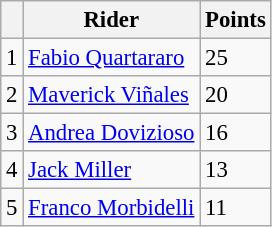<table class="wikitable" style="font-size: 95%;">
<tr>
<th></th>
<th>Rider</th>
<th>Points</th>
</tr>
<tr>
<td align=center>1</td>
<td> <a href='#'>Fabio Quartararo</a></td>
<td align=left>25</td>
</tr>
<tr>
<td align=center>2</td>
<td> <a href='#'>Maverick Viñales</a></td>
<td align=left>20</td>
</tr>
<tr>
<td align=center>3</td>
<td> <a href='#'>Andrea Dovizioso</a></td>
<td align=left>16</td>
</tr>
<tr>
<td align=center>4</td>
<td> <a href='#'>Jack Miller</a></td>
<td align=left>13</td>
</tr>
<tr>
<td align=center>5</td>
<td> <a href='#'>Franco Morbidelli</a></td>
<td align=left>11</td>
</tr>
</table>
